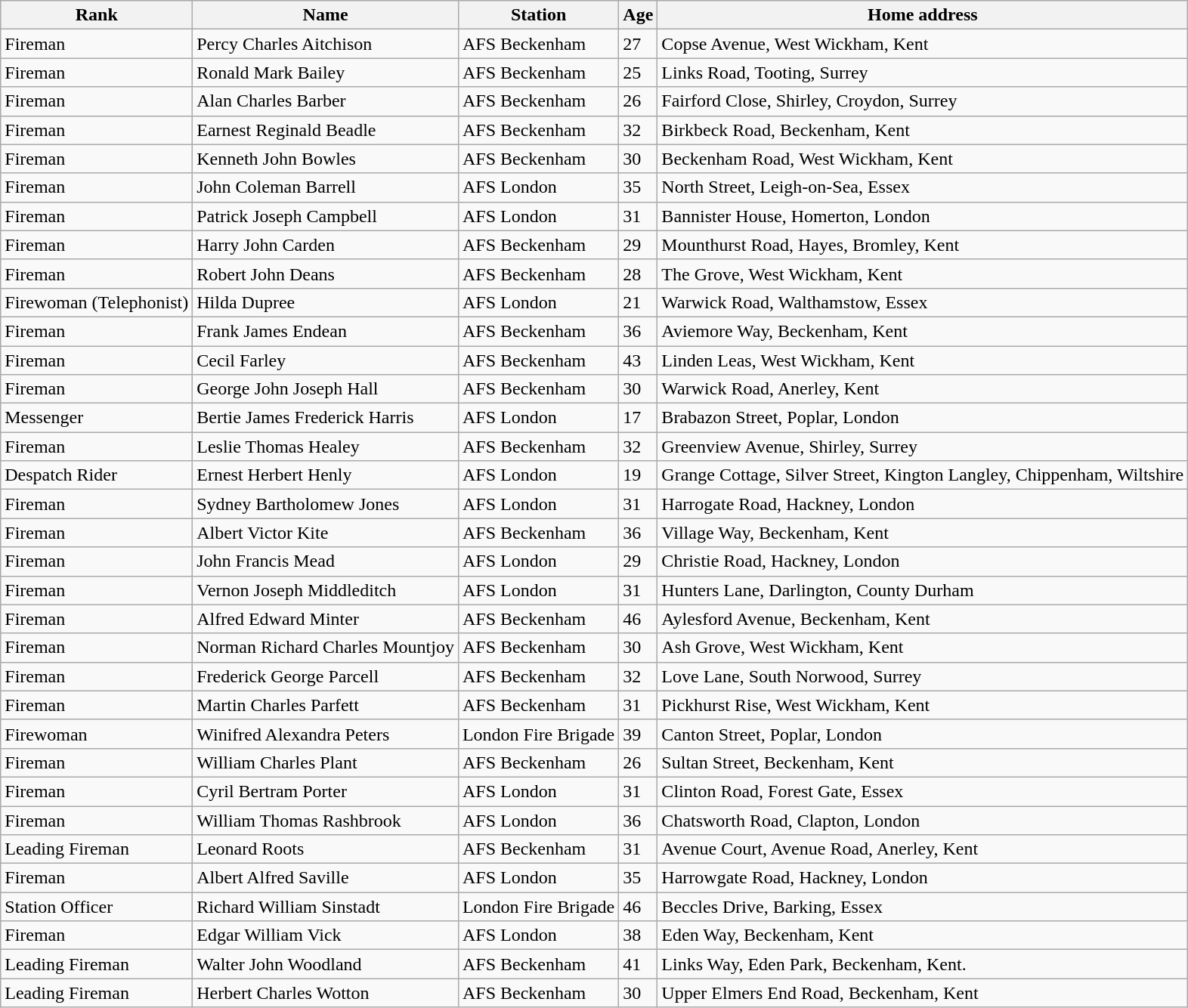<table class="wikitable">
<tr>
<th>Rank</th>
<th>Name</th>
<th>Station</th>
<th>Age</th>
<th>Home address</th>
</tr>
<tr>
<td>Fireman</td>
<td>Percy Charles Aitchison</td>
<td>AFS Beckenham</td>
<td>27</td>
<td>Copse Avenue, West Wickham, Kent</td>
</tr>
<tr>
<td>Fireman</td>
<td>Ronald Mark Bailey</td>
<td>AFS Beckenham</td>
<td>25</td>
<td>Links Road, Tooting, Surrey</td>
</tr>
<tr>
<td>Fireman</td>
<td>Alan Charles Barber</td>
<td>AFS Beckenham</td>
<td>26</td>
<td>Fairford Close, Shirley, Croydon, Surrey</td>
</tr>
<tr>
<td>Fireman</td>
<td>Earnest Reginald Beadle</td>
<td>AFS Beckenham</td>
<td>32</td>
<td>Birkbeck Road, Beckenham, Kent</td>
</tr>
<tr>
<td>Fireman</td>
<td>Kenneth John Bowles</td>
<td>AFS Beckenham</td>
<td>30</td>
<td>Beckenham Road, West Wickham, Kent</td>
</tr>
<tr>
<td>Fireman</td>
<td>John Coleman Barrell</td>
<td>AFS London</td>
<td>35</td>
<td>North Street, Leigh-on-Sea, Essex</td>
</tr>
<tr>
<td>Fireman</td>
<td>Patrick Joseph Campbell</td>
<td>AFS London</td>
<td>31</td>
<td>Bannister House, Homerton, London</td>
</tr>
<tr>
<td>Fireman</td>
<td>Harry John Carden</td>
<td>AFS Beckenham</td>
<td>29</td>
<td>Mounthurst Road, Hayes, Bromley, Kent</td>
</tr>
<tr>
<td>Fireman</td>
<td>Robert John Deans</td>
<td>AFS Beckenham</td>
<td>28</td>
<td>The Grove, West Wickham, Kent</td>
</tr>
<tr>
<td>Firewoman (Telephonist)</td>
<td>Hilda Dupree</td>
<td>AFS London</td>
<td>21</td>
<td>Warwick Road, Walthamstow, Essex</td>
</tr>
<tr>
<td>Fireman</td>
<td>Frank James Endean</td>
<td>AFS Beckenham</td>
<td>36</td>
<td>Aviemore Way, Beckenham, Kent</td>
</tr>
<tr>
<td>Fireman</td>
<td>Cecil Farley</td>
<td>AFS Beckenham</td>
<td>43</td>
<td>Linden Leas, West Wickham, Kent</td>
</tr>
<tr>
<td>Fireman</td>
<td>George John Joseph Hall</td>
<td>AFS Beckenham</td>
<td>30</td>
<td>Warwick Road, Anerley, Kent</td>
</tr>
<tr>
<td>Messenger</td>
<td>Bertie James Frederick Harris</td>
<td>AFS London</td>
<td>17</td>
<td>Brabazon Street, Poplar, London</td>
</tr>
<tr>
<td>Fireman</td>
<td>Leslie Thomas Healey</td>
<td>AFS Beckenham</td>
<td>32</td>
<td>Greenview Avenue, Shirley, Surrey</td>
</tr>
<tr>
<td>Despatch Rider</td>
<td>Ernest Herbert Henly</td>
<td>AFS London</td>
<td>19</td>
<td>Grange Cottage, Silver Street, Kington Langley, Chippenham, Wiltshire</td>
</tr>
<tr>
<td>Fireman</td>
<td>Sydney Bartholomew Jones</td>
<td>AFS London</td>
<td>31</td>
<td>Harrogate Road, Hackney, London</td>
</tr>
<tr>
<td>Fireman</td>
<td>Albert Victor Kite</td>
<td>AFS Beckenham</td>
<td>36</td>
<td>Village Way, Beckenham, Kent</td>
</tr>
<tr>
<td>Fireman</td>
<td>John Francis Mead</td>
<td>AFS London</td>
<td>29</td>
<td>Christie Road, Hackney, London</td>
</tr>
<tr>
<td>Fireman</td>
<td>Vernon Joseph Middleditch</td>
<td>AFS London</td>
<td>31</td>
<td>Hunters Lane, Darlington, County Durham</td>
</tr>
<tr>
<td>Fireman</td>
<td>Alfred Edward Minter</td>
<td>AFS Beckenham</td>
<td>46</td>
<td>Aylesford Avenue, Beckenham, Kent</td>
</tr>
<tr>
<td>Fireman</td>
<td>Norman Richard Charles Mountjoy</td>
<td>AFS Beckenham</td>
<td>30</td>
<td>Ash Grove, West Wickham, Kent</td>
</tr>
<tr>
<td>Fireman</td>
<td>Frederick George Parcell</td>
<td>AFS Beckenham</td>
<td>32</td>
<td>Love Lane, South Norwood, Surrey</td>
</tr>
<tr>
<td>Fireman</td>
<td>Martin Charles Parfett</td>
<td>AFS Beckenham</td>
<td>31</td>
<td>Pickhurst Rise, West Wickham, Kent</td>
</tr>
<tr>
<td>Firewoman</td>
<td>Winifred Alexandra Peters</td>
<td>London Fire Brigade</td>
<td>39</td>
<td>Canton Street, Poplar, London</td>
</tr>
<tr>
<td>Fireman</td>
<td>William Charles Plant</td>
<td>AFS Beckenham</td>
<td>26</td>
<td>Sultan Street, Beckenham, Kent</td>
</tr>
<tr>
<td>Fireman</td>
<td>Cyril Bertram Porter</td>
<td>AFS London</td>
<td>31</td>
<td>Clinton Road, Forest Gate, Essex</td>
</tr>
<tr>
<td>Fireman</td>
<td>William Thomas Rashbrook</td>
<td>AFS London</td>
<td>36</td>
<td>Chatsworth Road, Clapton, London</td>
</tr>
<tr>
<td>Leading Fireman</td>
<td>Leonard Roots</td>
<td>AFS Beckenham</td>
<td>31</td>
<td>Avenue Court, Avenue Road, Anerley, Kent</td>
</tr>
<tr>
<td>Fireman</td>
<td>Albert Alfred Saville</td>
<td>AFS London</td>
<td>35</td>
<td>Harrowgate Road, Hackney, London</td>
</tr>
<tr>
<td>Station Officer</td>
<td>Richard William Sinstadt</td>
<td>London Fire Brigade</td>
<td>46</td>
<td>Beccles Drive, Barking, Essex</td>
</tr>
<tr>
<td>Fireman</td>
<td>Edgar William Vick</td>
<td>AFS London</td>
<td>38</td>
<td>Eden Way, Beckenham, Kent</td>
</tr>
<tr>
<td>Leading Fireman</td>
<td>Walter John Woodland</td>
<td>AFS Beckenham</td>
<td>41</td>
<td>Links Way, Eden Park, Beckenham, Kent.</td>
</tr>
<tr>
<td>Leading Fireman</td>
<td>Herbert Charles Wotton</td>
<td>AFS Beckenham</td>
<td>30</td>
<td>Upper Elmers End Road, Beckenham, Kent</td>
</tr>
</table>
